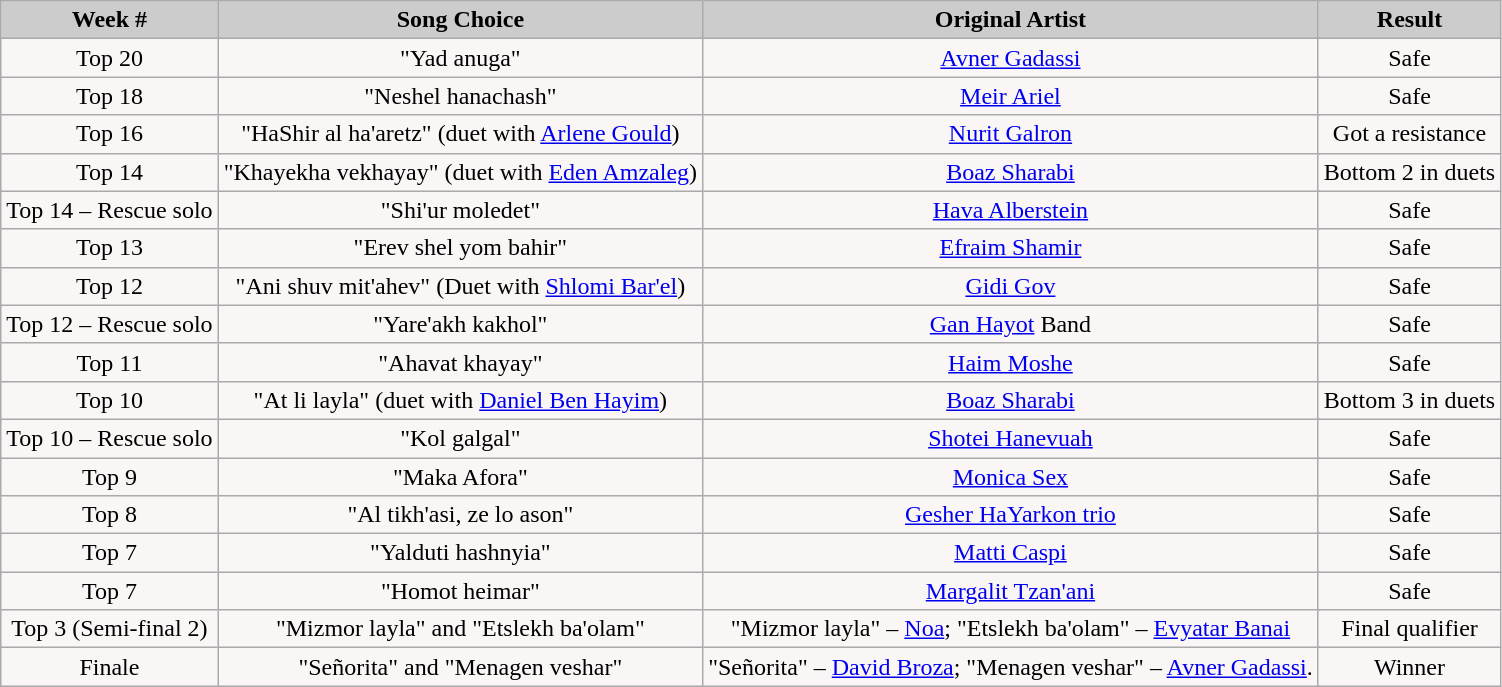<table class="wikitable" style="float:left;">
<tr style="text-align:Center; background:#ccc;">
<td colspan="100"><strong>Week #</strong></td>
<td colspan="100"><strong>Song Choice</strong></td>
<td colspan="100"><strong>Original Artist</strong></td>
<td colspan="100"><strong>Result</strong></td>
</tr>
<tr style="text-align:center; background:#faf6f6;">
<td colspan="100">Top 20</td>
<td colspan="100">"Yad anuga"</td>
<td colspan="100"><a href='#'>Avner Gadassi</a></td>
<td colspan="100">Safe</td>
</tr>
<tr style="text-align:center; background:#faf6f6;">
<td colspan="100">Top 18</td>
<td colspan="100">"Neshel hanachash"</td>
<td colspan="100"><a href='#'>Meir Ariel</a></td>
<td colspan="100">Safe</td>
</tr>
<tr style="text-align:center; background:#faf6f6;">
<td colspan="100">Top 16</td>
<td colspan="100">"HaShir al ha'aretz" (duet with <a href='#'>Arlene Gould</a>)</td>
<td colspan="100"><a href='#'>Nurit Galron</a></td>
<td colspan="100">Got a resistance</td>
</tr>
<tr style="text-align:center; background:#faf6f6;">
<td colspan="100">Top 14</td>
<td colspan="100">"Khayekha vekhayay" (duet with <a href='#'>Eden Amzaleg</a>)</td>
<td colspan="100"><a href='#'>Boaz Sharabi</a></td>
<td colspan="100">Bottom 2 in duets</td>
</tr>
<tr style="text-align:center; background:#faf6f6;">
<td colspan="100">Top 14 – Rescue solo</td>
<td colspan="100">"Shi'ur moledet"</td>
<td colspan="100"><a href='#'>Hava Alberstein</a></td>
<td colspan="100">Safe</td>
</tr>
<tr style="text-align:center; background:#faf6f6;">
<td colspan="100">Top 13</td>
<td colspan="100">"Erev shel yom bahir"</td>
<td colspan="100"><a href='#'>Efraim Shamir</a></td>
<td colspan="100">Safe</td>
</tr>
<tr style="text-align:center; background:#faf6f6;">
<td colspan="100">Top 12</td>
<td colspan="100">"Ani shuv mit'ahev" (Duet with <a href='#'>Shlomi Bar'el</a>)</td>
<td colspan="100"><a href='#'>Gidi Gov</a></td>
<td colspan="100">Safe</td>
</tr>
<tr style="text-align:center; background:#faf6f6;">
<td colspan="100">Top 12 – Rescue solo</td>
<td colspan="100">"Yare'akh kakhol"</td>
<td colspan="100"><a href='#'>Gan Hayot</a> Band</td>
<td colspan="100">Safe</td>
</tr>
<tr style="text-align:center; background:#faf6f6;">
<td colspan="100">Top 11</td>
<td colspan="100">"Ahavat khayay"</td>
<td colspan="100"><a href='#'>Haim Moshe</a></td>
<td colspan="100">Safe</td>
</tr>
<tr style="text-align:center; background:#faf6f6;">
<td colspan="100">Top 10</td>
<td colspan="100">"At li layla" (duet with <a href='#'>Daniel Ben Hayim</a>)</td>
<td colspan="100"><a href='#'>Boaz Sharabi</a></td>
<td colspan="100">Bottom 3 in duets</td>
</tr>
<tr style="text-align:center; background:#faf6f6;">
<td colspan="100">Top 10 – Rescue solo</td>
<td colspan="100">"Kol galgal"</td>
<td colspan="100"><a href='#'>Shotei Hanevuah</a></td>
<td colspan="100">Safe</td>
</tr>
<tr style="text-align:center; background:#faf6f6;">
<td colspan="100">Top 9</td>
<td colspan="100">"Maka Afora"</td>
<td colspan="100"><a href='#'>Monica Sex</a></td>
<td colspan="100">Safe</td>
</tr>
<tr style="text-align:center; background:#faf6f6;">
<td colspan="100">Top 8</td>
<td colspan="100">"Al tikh'asi, ze lo ason"</td>
<td colspan="100"><a href='#'>Gesher HaYarkon trio</a></td>
<td colspan="100">Safe</td>
</tr>
<tr style="text-align:center; background:#faf6f6;">
<td colspan="100">Top 7</td>
<td colspan="100">"Yalduti hashnyia"</td>
<td colspan="100"><a href='#'>Matti Caspi</a></td>
<td colspan="100">Safe</td>
</tr>
<tr style="text-align:center; background:#faf6f6;">
<td colspan="100">Top 7</td>
<td colspan="100">"Homot heimar"</td>
<td colspan="100"><a href='#'>Margalit Tzan'ani</a></td>
<td colspan="100">Safe</td>
</tr>
<tr>
<td colspan="100"  style="text-align:center; background:#faf6f6;">Top 3 (Semi-final 2)</td>
<td colspan="100"  style="text-align:center; background:#faf6f6;">"Mizmor layla" and "Etslekh ba'olam"</td>
<td colspan="100"  style="text-align:center; background:#faf6f6;">"Mizmor layla" – <a href='#'>Noa</a>; "Etslekh ba'olam" – <a href='#'>Evyatar Banai</a></td>
<td colspan="100"  style="text-align:center; background:#faf6f6;">Final qualifier</td>
</tr>
<tr style="text-align:center; background:#faf6f6;">
<td colspan="100">Finale</td>
<td colspan="100">"Señorita" and "Menagen veshar"</td>
<td colspan="100">"Señorita" – <a href='#'>David Broza</a>; "Menagen veshar" – <a href='#'>Avner Gadassi</a>.</td>
<td colspan="100">Winner</td>
</tr>
</table>
